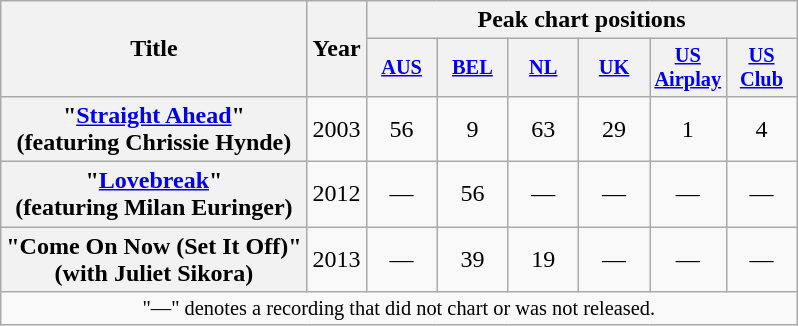<table class="wikitable plainrowheaders" style="text-align:center;">
<tr>
<th scope="col" rowspan="2">Title</th>
<th scope="col" rowspan="2">Year</th>
<th scope="col" colspan="6">Peak chart positions</th>
</tr>
<tr>
<th scope="col" style="width:3em;font-size:85%;"><a href='#'>AUS</a><br></th>
<th scope="col" style="width:3em;font-size:85%;"><a href='#'>BEL</a></th>
<th scope="col" style="width:3em;font-size:85%;"><a href='#'>NL</a></th>
<th scope="col" style="width:3em;font-size:85%;"><a href='#'>UK</a><br></th>
<th scope="col" style="width:3em;font-size:85%;"><a href='#'>US</a><br><a href='#'>Airplay</a><br></th>
<th scope="col" style="width:3em;font-size:85%;"><a href='#'>US</a><br><a href='#'>Club</a><br></th>
</tr>
<tr>
<th scope="row">"<a href='#'>Straight Ahead</a>"<br><span>(featuring Chrissie Hynde)</span></th>
<td>2003</td>
<td>56</td>
<td>9<br></td>
<td>63<br></td>
<td>29</td>
<td>1</td>
<td>4</td>
</tr>
<tr>
<th scope="row">"<a href='#'>Lovebreak</a>"<br><span>(featuring Milan Euringer)</span></th>
<td>2012</td>
<td>—</td>
<td>56<br></td>
<td>—</td>
<td>—</td>
<td>—</td>
<td>—</td>
</tr>
<tr>
<th scope="row">"Come On Now (Set It Off)"<br><span>(with Juliet Sikora)</span></th>
<td>2013</td>
<td>—</td>
<td>39<br></td>
<td>19<br></td>
<td>—</td>
<td>—</td>
<td>—</td>
</tr>
<tr>
<td colspan="8" style="font-size:85%">"—" denotes a recording that did not chart or was not released.</td>
</tr>
</table>
